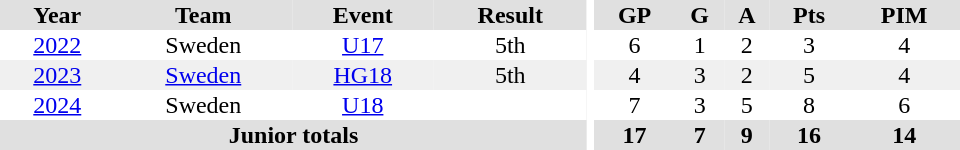<table border="0" cellpadding="1" cellspacing="0" ID="Table3" style="text-align:center; width:40em;">
<tr bgcolor="#e0e0e0">
<th>Year</th>
<th>Team</th>
<th>Event</th>
<th>Result</th>
<th rowspan="99" bgcolor="#ffffff"></th>
<th>GP</th>
<th>G</th>
<th>A</th>
<th>Pts</th>
<th>PIM</th>
</tr>
<tr>
<td><a href='#'>2022</a></td>
<td>Sweden</td>
<td><a href='#'>U17</a></td>
<td>5th</td>
<td>6</td>
<td>1</td>
<td>2</td>
<td>3</td>
<td>4</td>
</tr>
<tr bgcolor="#f0f0f0">
<td><a href='#'>2023</a></td>
<td><a href='#'>Sweden</a></td>
<td><a href='#'>HG18</a></td>
<td>5th</td>
<td>4</td>
<td>3</td>
<td>2</td>
<td>5</td>
<td>4</td>
</tr>
<tr>
<td><a href='#'>2024</a></td>
<td>Sweden</td>
<td><a href='#'>U18</a></td>
<td></td>
<td>7</td>
<td>3</td>
<td>5</td>
<td>8</td>
<td>6</td>
</tr>
<tr bgcolor="#e0e0e0">
<th colspan="4">Junior totals</th>
<th>17</th>
<th>7</th>
<th>9</th>
<th>16</th>
<th>14</th>
</tr>
</table>
